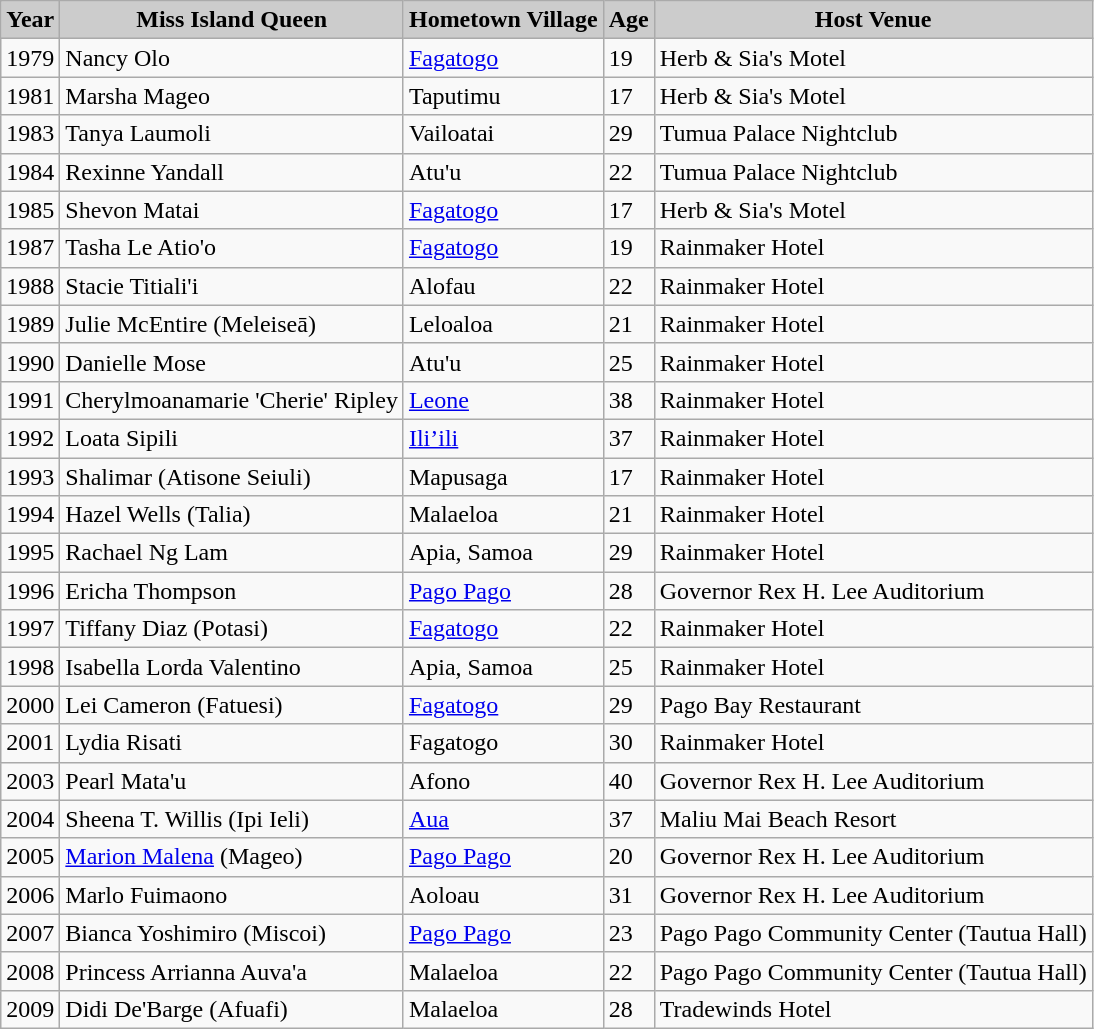<table class="wikitable">
<tr>
<th style="background:#ccc;">Year</th>
<th style="background:#ccc;">Miss Island Queen</th>
<th style="background:#ccc;">Hometown Village</th>
<th style="background:#ccc;">Age</th>
<th style="background:#ccc;">Host Venue</th>
</tr>
<tr>
<td>1979</td>
<td>Nancy Olo</td>
<td><a href='#'>Fagatogo</a></td>
<td>19</td>
<td>Herb & Sia's Motel</td>
</tr>
<tr>
<td>1981</td>
<td>Marsha Mageo</td>
<td>Taputimu</td>
<td>17</td>
<td>Herb & Sia's Motel</td>
</tr>
<tr>
<td>1983</td>
<td>Tanya Laumoli</td>
<td>Vailoatai</td>
<td>29</td>
<td>Tumua Palace Nightclub</td>
</tr>
<tr>
<td>1984</td>
<td>Rexinne Yandall</td>
<td>Atu'u</td>
<td>22</td>
<td>Tumua Palace Nightclub</td>
</tr>
<tr>
<td>1985</td>
<td>Shevon Matai</td>
<td><a href='#'>Fagatogo</a></td>
<td>17</td>
<td>Herb & Sia's Motel</td>
</tr>
<tr>
<td>1987</td>
<td>Tasha Le Atio'o</td>
<td><a href='#'>Fagatogo</a></td>
<td>19</td>
<td>Rainmaker Hotel</td>
</tr>
<tr>
<td>1988</td>
<td>Stacie Titiali'i</td>
<td>Alofau</td>
<td>22</td>
<td>Rainmaker Hotel</td>
</tr>
<tr>
<td>1989</td>
<td>Julie McEntire (Meleiseā)</td>
<td>Leloaloa</td>
<td>21</td>
<td>Rainmaker Hotel</td>
</tr>
<tr>
<td>1990</td>
<td>Danielle Mose</td>
<td>Atu'u</td>
<td>25</td>
<td>Rainmaker Hotel</td>
</tr>
<tr>
<td>1991</td>
<td>Cherylmoanamarie 'Cherie' Ripley</td>
<td><a href='#'>Leone</a></td>
<td>38</td>
<td>Rainmaker Hotel</td>
</tr>
<tr>
<td>1992</td>
<td>Loata Sipili</td>
<td><a href='#'>Ili’ili</a></td>
<td>37</td>
<td>Rainmaker Hotel</td>
</tr>
<tr>
<td>1993</td>
<td>Shalimar (Atisone Seiuli)</td>
<td>Mapusaga</td>
<td>17</td>
<td>Rainmaker Hotel</td>
</tr>
<tr>
<td>1994</td>
<td>Hazel Wells (Talia)</td>
<td>Malaeloa</td>
<td>21</td>
<td>Rainmaker Hotel</td>
</tr>
<tr>
<td>1995</td>
<td>Rachael Ng Lam</td>
<td>Apia, Samoa</td>
<td>29</td>
<td>Rainmaker Hotel</td>
</tr>
<tr>
<td>1996</td>
<td>Ericha Thompson</td>
<td><a href='#'>Pago Pago</a></td>
<td>28</td>
<td>Governor Rex H. Lee Auditorium</td>
</tr>
<tr>
<td>1997</td>
<td>Tiffany Diaz (Potasi)</td>
<td><a href='#'>Fagatogo</a></td>
<td>22</td>
<td>Rainmaker Hotel</td>
</tr>
<tr>
<td>1998</td>
<td>Isabella Lorda Valentino</td>
<td>Apia, Samoa</td>
<td>25</td>
<td>Rainmaker Hotel</td>
</tr>
<tr>
<td>2000</td>
<td>Lei Cameron (Fatuesi)</td>
<td><a href='#'>Fagatogo</a></td>
<td>29</td>
<td>Pago Bay Restaurant</td>
</tr>
<tr>
<td>2001</td>
<td>Lydia Risati</td>
<td>Fagatogo</td>
<td>30</td>
<td>Rainmaker Hotel</td>
</tr>
<tr>
<td>2003</td>
<td>Pearl Mata'u</td>
<td>Afono</td>
<td>40</td>
<td>Governor Rex H. Lee Auditorium</td>
</tr>
<tr>
<td>2004</td>
<td>Sheena T. Willis (Ipi Ieli)</td>
<td><a href='#'>Aua</a></td>
<td>37</td>
<td>Maliu Mai Beach Resort</td>
</tr>
<tr>
<td>2005</td>
<td><a href='#'>Marion Malena</a> (Mageo)</td>
<td><a href='#'>Pago Pago</a></td>
<td>20</td>
<td>Governor Rex H. Lee Auditorium</td>
</tr>
<tr>
<td>2006</td>
<td>Marlo Fuimaono</td>
<td>Aoloau</td>
<td>31</td>
<td>Governor Rex H. Lee Auditorium</td>
</tr>
<tr>
<td>2007</td>
<td>Bianca Yoshimiro (Miscoi)</td>
<td><a href='#'>Pago Pago</a></td>
<td>23</td>
<td>Pago Pago Community Center (Tautua Hall)</td>
</tr>
<tr>
<td>2008</td>
<td>Princess Arrianna Auva'a</td>
<td>Malaeloa</td>
<td>22</td>
<td>Pago Pago Community Center (Tautua Hall)</td>
</tr>
<tr>
<td>2009</td>
<td>Didi De'Barge (Afuafi)</td>
<td>Malaeloa</td>
<td>28</td>
<td>Tradewinds Hotel</td>
</tr>
</table>
